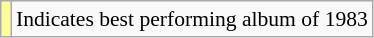<table class="wikitable" style="font-size:90%;">
<tr>
<td style="background-color:#FFFF99"></td>
<td>Indicates best performing album of 1983</td>
</tr>
</table>
